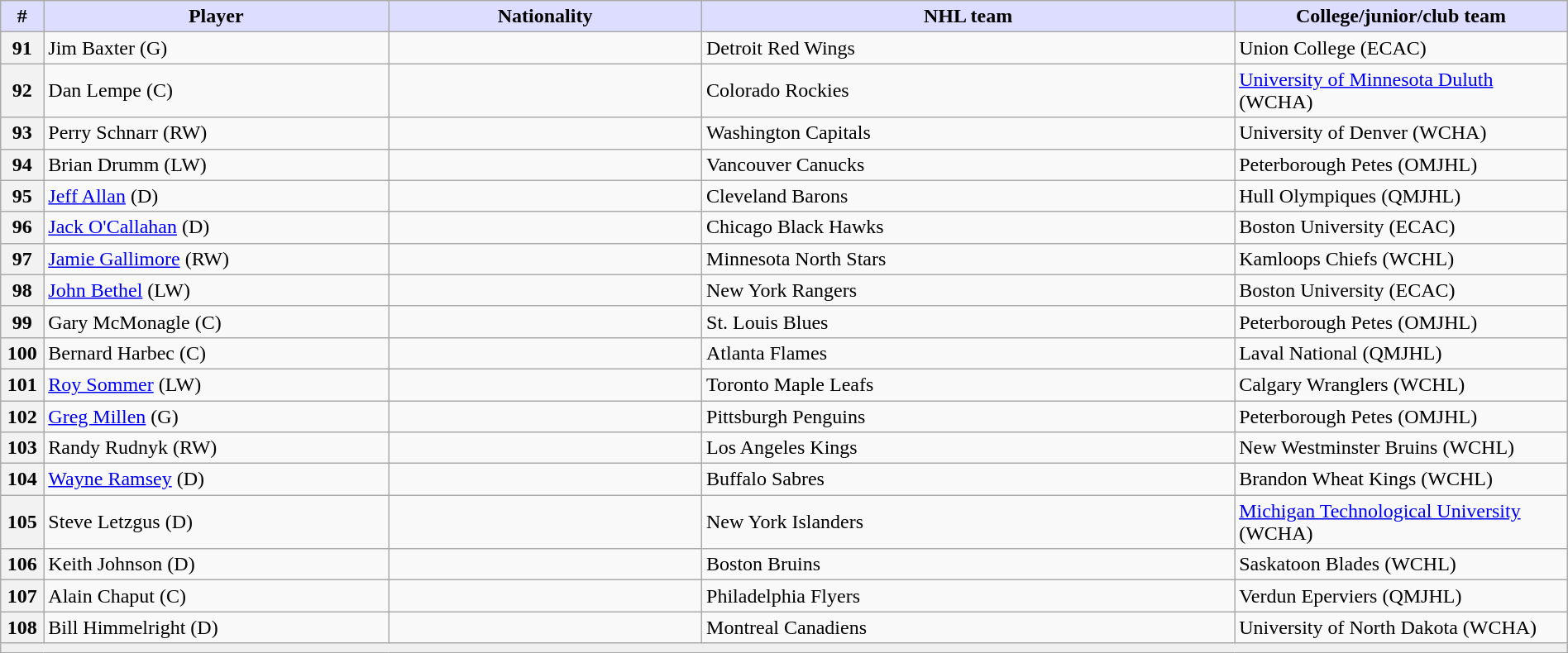<table class="wikitable" style="width: 100%">
<tr>
<th style="background:#ddf; width:2.75%;">#</th>
<th style="background:#ddf; width:22.0%;">Player</th>
<th style="background:#ddf; width:20.0%;">Nationality</th>
<th style="background:#ddf; width:34.0%;">NHL team</th>
<th style="background:#ddf; width:100.0%;">College/junior/club team</th>
</tr>
<tr>
<th>91</th>
<td>Jim Baxter (G)</td>
<td></td>
<td>Detroit Red Wings</td>
<td>Union College (ECAC)</td>
</tr>
<tr>
<th>92</th>
<td>Dan Lempe (C)</td>
<td></td>
<td>Colorado Rockies</td>
<td><a href='#'>University of Minnesota Duluth</a> (WCHA)</td>
</tr>
<tr>
<th>93</th>
<td>Perry Schnarr (RW)</td>
<td></td>
<td>Washington Capitals</td>
<td>University of Denver (WCHA)</td>
</tr>
<tr>
<th>94</th>
<td>Brian Drumm (LW)</td>
<td></td>
<td>Vancouver Canucks</td>
<td>Peterborough Petes (OMJHL)</td>
</tr>
<tr>
<th>95</th>
<td><a href='#'>Jeff Allan</a> (D)</td>
<td></td>
<td>Cleveland Barons</td>
<td>Hull Olympiques (QMJHL)</td>
</tr>
<tr>
<th>96</th>
<td><a href='#'>Jack O'Callahan</a> (D)</td>
<td></td>
<td>Chicago Black Hawks</td>
<td>Boston University (ECAC)</td>
</tr>
<tr>
<th>97</th>
<td><a href='#'>Jamie Gallimore</a> (RW)</td>
<td></td>
<td>Minnesota North Stars</td>
<td>Kamloops Chiefs (WCHL)</td>
</tr>
<tr>
<th>98</th>
<td><a href='#'>John Bethel</a> (LW)</td>
<td></td>
<td>New York Rangers</td>
<td>Boston University (ECAC)</td>
</tr>
<tr>
<th>99</th>
<td>Gary McMonagle (C)</td>
<td></td>
<td>St. Louis Blues</td>
<td>Peterborough Petes (OMJHL)</td>
</tr>
<tr>
<th>100</th>
<td>Bernard Harbec (C)</td>
<td></td>
<td>Atlanta Flames</td>
<td>Laval National (QMJHL)</td>
</tr>
<tr>
<th>101</th>
<td><a href='#'>Roy Sommer</a> (LW)</td>
<td></td>
<td>Toronto Maple Leafs</td>
<td>Calgary Wranglers (WCHL)</td>
</tr>
<tr>
<th>102</th>
<td><a href='#'>Greg Millen</a> (G)</td>
<td></td>
<td>Pittsburgh Penguins</td>
<td>Peterborough Petes (OMJHL)</td>
</tr>
<tr>
<th>103</th>
<td>Randy Rudnyk (RW)</td>
<td></td>
<td>Los Angeles Kings</td>
<td>New Westminster Bruins (WCHL)</td>
</tr>
<tr>
<th>104</th>
<td><a href='#'>Wayne Ramsey</a> (D)</td>
<td></td>
<td>Buffalo Sabres</td>
<td>Brandon Wheat Kings (WCHL)</td>
</tr>
<tr>
<th>105</th>
<td>Steve Letzgus (D)</td>
<td></td>
<td>New York Islanders</td>
<td><a href='#'>Michigan Technological University</a> (WCHA)</td>
</tr>
<tr>
<th>106</th>
<td>Keith Johnson (D)</td>
<td></td>
<td>Boston Bruins</td>
<td>Saskatoon Blades (WCHL)</td>
</tr>
<tr>
<th>107</th>
<td>Alain Chaput (C)</td>
<td></td>
<td>Philadelphia Flyers</td>
<td>Verdun Eperviers (QMJHL)</td>
</tr>
<tr>
<th>108</th>
<td>Bill Himmelright (D)</td>
<td></td>
<td>Montreal Canadiens</td>
<td>University of North Dakota (WCHA)</td>
</tr>
<tr>
<td align=center colspan="6" bgcolor="#efefef"></td>
</tr>
</table>
